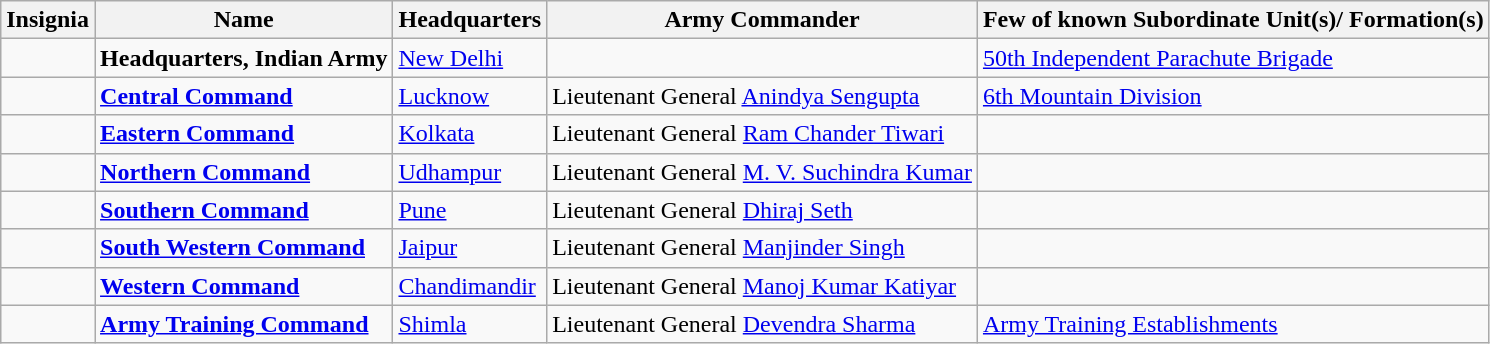<table class="wikitable sortable">
<tr>
<th>Insignia</th>
<th>Name</th>
<th>Headquarters</th>
<th>Army Commander</th>
<th>Few of known Subordinate Unit(s)/ Formation(s)</th>
</tr>
<tr>
<td></td>
<td><strong>Headquarters, Indian Army</strong></td>
<td><a href='#'>New Delhi</a></td>
<td></td>
<td><a href='#'>50th Independent Parachute Brigade</a></td>
</tr>
<tr>
<td></td>
<td><strong><a href='#'>Central Command</a></strong></td>
<td><a href='#'>Lucknow</a></td>
<td>Lieutenant General <a href='#'>Anindya Sengupta</a></td>
<td><a href='#'>6th Mountain Division</a></td>
</tr>
<tr>
<td></td>
<td><strong><a href='#'>Eastern Command</a></strong></td>
<td><a href='#'>Kolkata</a></td>
<td>Lieutenant General <a href='#'>Ram Chander Tiwari</a></td>
<td><br></td>
</tr>
<tr>
<td></td>
<td><strong><a href='#'>Northern Command</a></strong></td>
<td><a href='#'>Udhampur</a></td>
<td>Lieutenant General <a href='#'>M. V. Suchindra Kumar</a></td>
<td><br></td>
</tr>
<tr>
<td></td>
<td><strong><a href='#'>Southern Command</a></strong></td>
<td><a href='#'>Pune</a></td>
<td>Lieutenant General <a href='#'>Dhiraj Seth</a></td>
<td><br></td>
</tr>
<tr>
<td></td>
<td><strong><a href='#'>South Western Command</a></strong></td>
<td><a href='#'>Jaipur</a></td>
<td>Lieutenant General <a href='#'>Manjinder Singh</a></td>
<td><br></td>
</tr>
<tr>
<td></td>
<td><strong><a href='#'>Western Command</a></strong></td>
<td><a href='#'>Chandimandir</a></td>
<td>Lieutenant General <a href='#'>Manoj Kumar Katiyar</a></td>
<td><br></td>
</tr>
<tr>
<td></td>
<td><strong><a href='#'>Army Training Command</a></strong></td>
<td><a href='#'>Shimla</a></td>
<td>Lieutenant General <a href='#'>Devendra Sharma</a></td>
<td><a href='#'>Army Training Establishments</a></td>
</tr>
</table>
